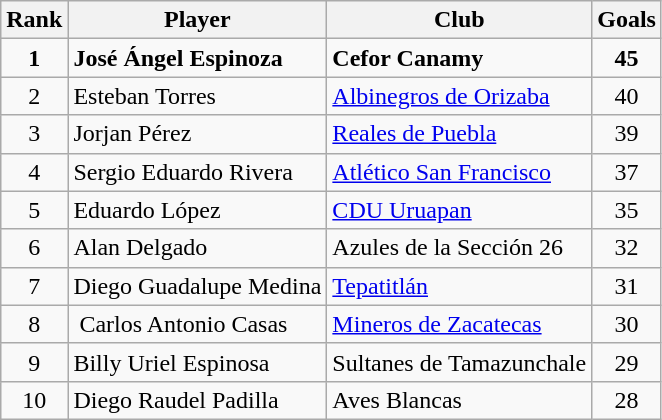<table class="wikitable">
<tr>
<th>Rank</th>
<th>Player</th>
<th>Club</th>
<th>Goals</th>
</tr>
<tr>
<td align=center rowspan=1><strong>1</strong></td>
<td> <strong>José Ángel Espinoza</strong></td>
<td><strong>Cefor Canamy</strong></td>
<td align=center rowspan=1><strong>45</strong></td>
</tr>
<tr>
<td align=center rowspan=1>2</td>
<td> Esteban Torres</td>
<td><a href='#'>Albinegros de Orizaba</a></td>
<td align=center rowspan=1>40</td>
</tr>
<tr>
<td align=center rowspan=1>3</td>
<td> Jorjan Pérez</td>
<td><a href='#'>Reales de Puebla</a></td>
<td align=center rowspan=1>39</td>
</tr>
<tr>
<td align=center rowspan=1>4</td>
<td> Sergio Eduardo Rivera</td>
<td><a href='#'>Atlético San Francisco</a></td>
<td align=center rowspan=1>37</td>
</tr>
<tr>
<td align=center rowspan=1>5</td>
<td> Eduardo López</td>
<td><a href='#'>CDU Uruapan</a></td>
<td align=center rowspan=1>35</td>
</tr>
<tr>
<td align=center rowspan=1>6</td>
<td> Alan Delgado</td>
<td>Azules de la Sección 26</td>
<td align=center rowspan=1>32</td>
</tr>
<tr>
<td align=center rowspan=1>7</td>
<td> Diego Guadalupe Medina</td>
<td><a href='#'>Tepatitlán</a></td>
<td align=center rowspan=1>31</td>
</tr>
<tr>
<td align=center rowspan=1>8</td>
<td> Carlos Antonio Casas</td>
<td><a href='#'>Mineros de Zacatecas</a></td>
<td align=center rowspan=1>30</td>
</tr>
<tr>
<td align=center rowspan=1>9</td>
<td> Billy Uriel Espinosa</td>
<td>Sultanes de Tamazunchale</td>
<td align=center rowspan=1>29</td>
</tr>
<tr>
<td align=center rowspan=1>10</td>
<td> Diego Raudel Padilla</td>
<td>Aves Blancas</td>
<td align=center rowspan=1>28</td>
</tr>
</table>
